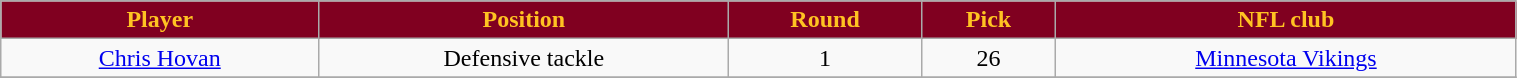<table class="wikitable" width="80%">
<tr align="center"  style="background:#800020;color:#ffc322;">
<td><strong>Player</strong></td>
<td><strong>Position</strong></td>
<td><strong>Round</strong></td>
<td><strong>Pick</strong></td>
<td><strong>NFL club</strong></td>
</tr>
<tr align="center" bgcolor="">
<td><a href='#'>Chris Hovan</a></td>
<td>Defensive tackle</td>
<td>1</td>
<td>26</td>
<td><a href='#'>Minnesota Vikings</a></td>
</tr>
<tr align="center" bgcolor="">
</tr>
</table>
